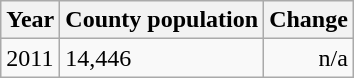<table class="wikitable">
<tr>
<th>Year</th>
<th>County population</th>
<th>Change</th>
</tr>
<tr>
<td>2011</td>
<td>14,446</td>
<td align="right">n/a</td>
</tr>
</table>
